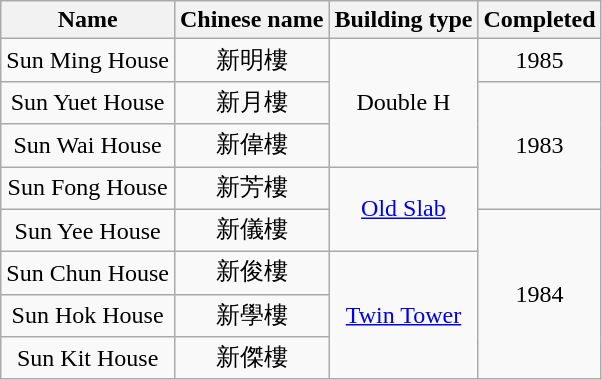<table class="wikitable" style="text-align: center">
<tr>
<th>Name</th>
<th>Chinese name</th>
<th>Building type</th>
<th>Completed</th>
</tr>
<tr>
<td>Sun Ming House</td>
<td>新明樓</td>
<td rowspan="3">Double H</td>
<td>1985</td>
</tr>
<tr>
<td>Sun Yuet House</td>
<td>新月樓</td>
<td rowspan="3">1983</td>
</tr>
<tr>
<td>Sun Wai House</td>
<td>新偉樓</td>
</tr>
<tr>
<td>Sun Fong House</td>
<td>新芳樓</td>
<td rowspan="2"><a href='#'>Old Slab</a></td>
</tr>
<tr>
<td>Sun Yee House</td>
<td>新儀樓</td>
<td rowspan="4">1984</td>
</tr>
<tr>
<td>Sun Chun House</td>
<td>新俊樓</td>
<td rowspan="3"><a href='#'>Twin Tower</a></td>
</tr>
<tr>
<td>Sun Hok House</td>
<td>新學樓</td>
</tr>
<tr>
<td>Sun Kit House</td>
<td>新傑樓</td>
</tr>
</table>
